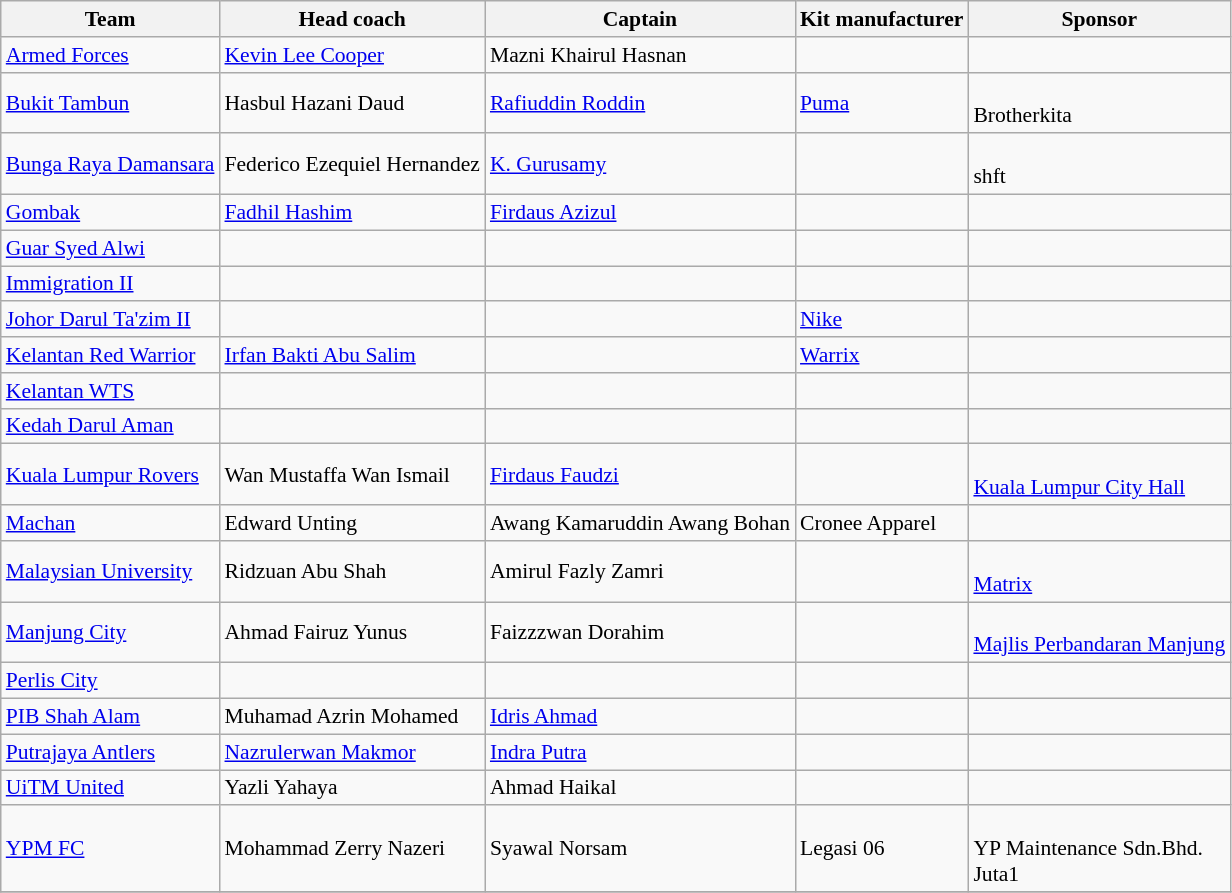<table class="wikitable" style="font-size:90%;">
<tr>
<th>Team</th>
<th>Head coach</th>
<th>Captain</th>
<th>Kit manufacturer</th>
<th>Sponsor</th>
</tr>
<tr>
<td><a href='#'>Armed Forces</a></td>
<td> <a href='#'>Kevin Lee Cooper</a></td>
<td> Mazni Khairul Hasnan</td>
<td></td>
<td></td>
</tr>
<tr>
<td><a href='#'>Bukit Tambun</a></td>
<td> Hasbul Hazani Daud</td>
<td> <a href='#'>Rafiuddin Roddin</a></td>
<td><a href='#'>Puma</a></td>
<td> <br> Brotherkita</td>
</tr>
<tr>
<td><a href='#'>Bunga Raya Damansara</a></td>
<td> Federico Ezequiel Hernandez</td>
<td> <a href='#'>K. Gurusamy</a></td>
<td></td>
<td><br>shft</td>
</tr>
<tr>
<td><a href='#'>Gombak</a></td>
<td> <a href='#'>Fadhil Hashim</a></td>
<td> <a href='#'>Firdaus Azizul</a></td>
<td></td>
<td><br></td>
</tr>
<tr>
<td><a href='#'>Guar Syed Alwi</a></td>
<td></td>
<td></td>
<td></td>
<td></td>
</tr>
<tr>
<td><a href='#'>Immigration II</a></td>
<td></td>
<td></td>
<td></td>
<td></td>
</tr>
<tr>
<td><a href='#'>Johor Darul Ta'zim II</a></td>
<td></td>
<td></td>
<td><a href='#'>Nike</a></td>
<td></td>
</tr>
<tr>
<td><a href='#'>Kelantan Red Warrior</a></td>
<td> <a href='#'>Irfan Bakti Abu Salim</a></td>
<td></td>
<td><a href='#'>Warrix</a></td>
<td></td>
</tr>
<tr>
<td><a href='#'>Kelantan WTS</a></td>
<td></td>
<td></td>
<td></td>
<td></td>
</tr>
<tr>
<td><a href='#'>Kedah Darul Aman</a></td>
<td></td>
<td></td>
<td></td>
<td></td>
</tr>
<tr>
<td><a href='#'>Kuala Lumpur Rovers</a></td>
<td> Wan Mustaffa Wan Ismail</td>
<td> <a href='#'>Firdaus Faudzi</a></td>
<td></td>
<td><br><a href='#'>Kuala Lumpur City Hall</a><br></td>
</tr>
<tr>
<td><a href='#'>Machan</a></td>
<td> Edward Unting</td>
<td> Awang Kamaruddin Awang Bohan</td>
<td>Cronee Apparel</td>
<td><br></td>
</tr>
<tr>
<td><a href='#'>Malaysian University</a></td>
<td> Ridzuan Abu Shah</td>
<td> Amirul Fazly Zamri</td>
<td></td>
<td><br><a href='#'>Matrix</a></td>
</tr>
<tr>
<td><a href='#'>Manjung City</a></td>
<td> Ahmad Fairuz Yunus</td>
<td> Faizzzwan Dorahim</td>
<td></td>
<td><br><a href='#'>Majlis Perbandaran Manjung</a></td>
</tr>
<tr>
<td><a href='#'>Perlis City</a></td>
<td></td>
<td></td>
<td></td>
<td></td>
</tr>
<tr>
<td><a href='#'>PIB Shah Alam</a></td>
<td> Muhamad Azrin Mohamed</td>
<td> <a href='#'>Idris Ahmad</a></td>
<td></td>
<td></td>
</tr>
<tr>
<td><a href='#'>Putrajaya Antlers</a></td>
<td> <a href='#'>Nazrulerwan Makmor</a></td>
<td> <a href='#'>Indra Putra</a></td>
<td></td>
<td><br></td>
</tr>
<tr>
<td><a href='#'>UiTM United</a></td>
<td> Yazli Yahaya</td>
<td> Ahmad Haikal</td>
<td></td>
<td></td>
</tr>
<tr>
<td><a href='#'>YPM FC</a></td>
<td> Mohammad Zerry Nazeri</td>
<td> Syawal Norsam</td>
<td>Legasi 06</td>
<td><br>YP Maintenance Sdn.Bhd.<br>Juta1</td>
</tr>
<tr>
</tr>
</table>
